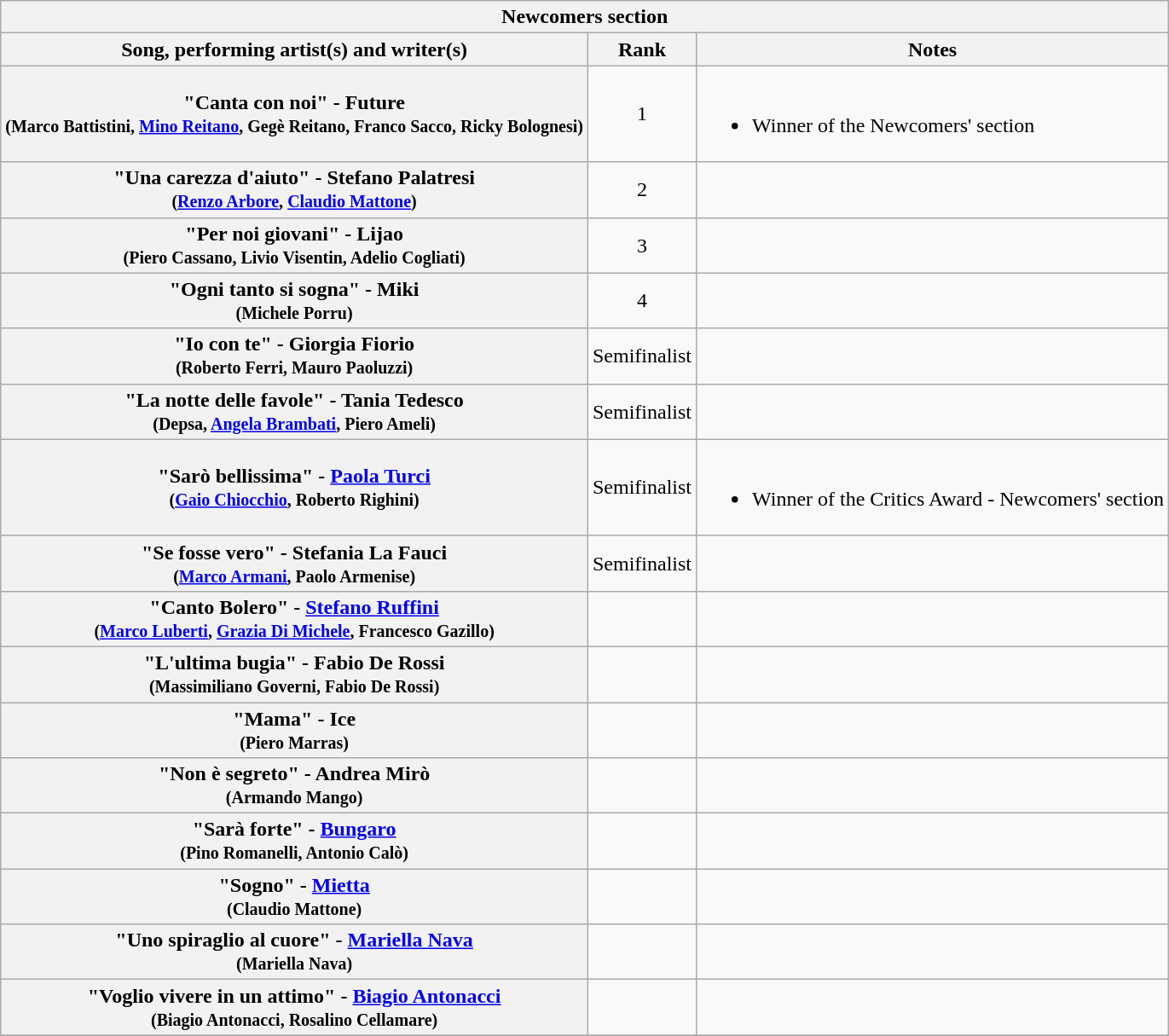<table class="plainrowheaders wikitable">
<tr>
<th colspan="3">Newcomers section </th>
</tr>
<tr>
<th>Song, performing artist(s) and writer(s)</th>
<th>Rank</th>
<th>Notes</th>
</tr>
<tr>
<th scope="row">"Canta con noi" - Future   <br><small> (Marco Battistini, <a href='#'>Mino Reitano</a>, Gegè Reitano, Franco Sacco, Ricky Bolognesi)</small></th>
<td style="text-align:center;">1</td>
<td><br><ul><li>Winner of the Newcomers' section</li></ul></td>
</tr>
<tr>
<th scope="row">"Una carezza d'aiuto" - Stefano Palatresi <br><small> (<a href='#'>Renzo Arbore</a>, <a href='#'>Claudio Mattone</a>)</small></th>
<td style="text-align:center;">2</td>
<td></td>
</tr>
<tr>
<th scope="row">"Per noi giovani" - Lijao <br><small> (Piero Cassano, Livio Visentin, Adelio Cogliati)</small></th>
<td style="text-align:center;">3</td>
<td></td>
</tr>
<tr>
<th scope="row">"Ogni tanto si sogna" -  Miki <br><small>  (Michele Porru)</small></th>
<td style="text-align:center;">4</td>
<td></td>
</tr>
<tr>
<th scope="row">"Io con te" -   Giorgia Fiorio  <br><small> (Roberto Ferri, Mauro Paoluzzi)</small></th>
<td style="text-align:center;">Semifinalist</td>
<td></td>
</tr>
<tr>
<th scope="row">"La notte delle favole" - Tania Tedesco <br><small> (Depsa, <a href='#'>Angela Brambati</a>, Piero Ameli) </small></th>
<td style="text-align:center;">Semifinalist</td>
<td></td>
</tr>
<tr>
<th scope="row">"Sarò bellissima" - <a href='#'>Paola Turci</a> <br><small> (<a href='#'>Gaio Chiocchio</a>, Roberto Righini) </small></th>
<td style="text-align:center;">Semifinalist</td>
<td><br><ul><li>Winner of the Critics Award - Newcomers' section</li></ul></td>
</tr>
<tr>
<th scope="row">"Se fosse vero" -  Stefania La Fauci <br><small> (<a href='#'>Marco Armani</a>, Paolo Armenise) </small></th>
<td style="text-align:center;">Semifinalist</td>
<td></td>
</tr>
<tr>
<th scope="row">"Canto Bolero" -  <a href='#'>Stefano Ruffini</a> <br><small> (<a href='#'>Marco Luberti</a>, <a href='#'>Grazia Di Michele</a>, Francesco Gazillo) </small></th>
<td></td>
<td></td>
</tr>
<tr>
<th scope="row">"L'ultima bugia" - Fabio De Rossi  <br><small> (Massimiliano Governi, Fabio De Rossi) </small></th>
<td></td>
<td></td>
</tr>
<tr>
<th scope="row">"Mama" - Ice <br><small> (Piero Marras) </small></th>
<td></td>
<td></td>
</tr>
<tr>
<th scope="row">"Non è segreto" - Andrea Mirò <br><small> (Armando Mango) </small></th>
<td></td>
<td></td>
</tr>
<tr>
<th scope="row">"Sarà forte" - <a href='#'>Bungaro</a> <br><small> (Pino Romanelli, Antonio Calò) </small></th>
<td></td>
<td></td>
</tr>
<tr>
<th scope="row">"Sogno" - <a href='#'>Mietta</a> <br><small> (Claudio Mattone) </small></th>
<td></td>
<td></td>
</tr>
<tr>
<th scope="row">"Uno spiraglio al cuore" - <a href='#'>Mariella Nava</a> <br><small> (Mariella Nava) </small></th>
<td></td>
<td></td>
</tr>
<tr>
<th scope="row">"Voglio vivere in un attimo" - <a href='#'>Biagio Antonacci</a> <br><small> (Biagio Antonacci, Rosalino Cellamare)</small></th>
<td></td>
<td></td>
</tr>
<tr>
</tr>
</table>
